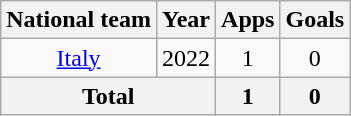<table class="wikitable" style="text-align:center">
<tr>
<th>National team</th>
<th>Year</th>
<th>Apps</th>
<th>Goals</th>
</tr>
<tr>
<td><a href='#'>Italy</a></td>
<td>2022</td>
<td>1</td>
<td>0</td>
</tr>
<tr>
<th colspan="2">Total</th>
<th>1</th>
<th>0</th>
</tr>
</table>
